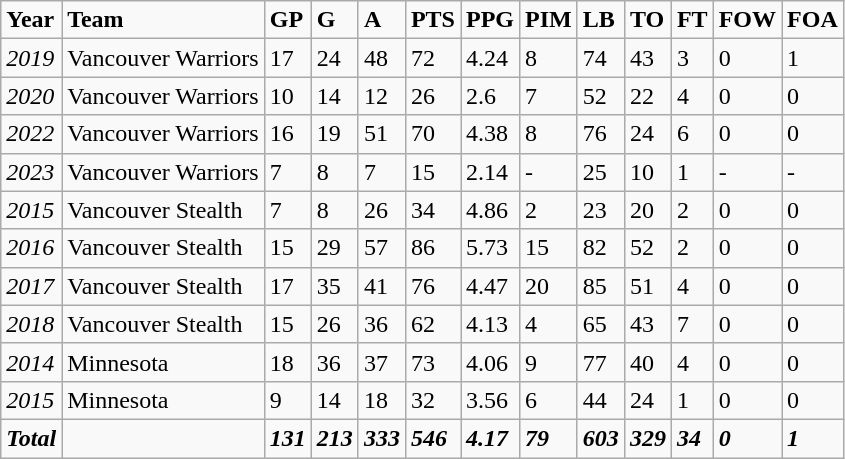<table class="wikitable sortable">
<tr>
<td><strong>Year</strong></td>
<td><strong>Team</strong></td>
<td><strong>GP</strong></td>
<td><strong>G</strong></td>
<td><strong>A</strong></td>
<td><strong>PTS</strong></td>
<td><strong>PPG</strong></td>
<td><strong>PIM</strong></td>
<td><strong>LB</strong></td>
<td><strong>TO</strong></td>
<td><strong>FT</strong></td>
<td><strong>FOW</strong></td>
<td><strong>FOA</strong></td>
</tr>
<tr>
<td><em>2019</em></td>
<td>Vancouver Warriors</td>
<td>17</td>
<td>24</td>
<td>48</td>
<td>72</td>
<td>4.24</td>
<td>8</td>
<td>74</td>
<td>43</td>
<td>3</td>
<td>0</td>
<td>1</td>
</tr>
<tr>
<td><em>2020</em></td>
<td>Vancouver Warriors</td>
<td>10</td>
<td>14</td>
<td>12</td>
<td>26</td>
<td>2.6</td>
<td>7</td>
<td>52</td>
<td>22</td>
<td>4</td>
<td>0</td>
<td>0</td>
</tr>
<tr>
<td><em>2022</em></td>
<td>Vancouver Warriors</td>
<td>16</td>
<td>19</td>
<td>51</td>
<td>70</td>
<td>4.38</td>
<td>8</td>
<td>76</td>
<td>24</td>
<td>6</td>
<td>0</td>
<td>0</td>
</tr>
<tr>
<td><em>2023</em></td>
<td>Vancouver Warriors</td>
<td>7</td>
<td>8</td>
<td>7</td>
<td>15</td>
<td>2.14</td>
<td>-</td>
<td>25</td>
<td>10</td>
<td>1</td>
<td>-</td>
<td>-</td>
</tr>
<tr>
<td><em>2015</em></td>
<td>Vancouver Stealth</td>
<td>7</td>
<td>8</td>
<td>26</td>
<td>34</td>
<td>4.86</td>
<td>2</td>
<td>23</td>
<td>20</td>
<td>2</td>
<td>0</td>
<td>0</td>
</tr>
<tr>
<td><em>2016</em></td>
<td>Vancouver Stealth</td>
<td>15</td>
<td>29</td>
<td>57</td>
<td>86</td>
<td>5.73</td>
<td>15</td>
<td>82</td>
<td>52</td>
<td>2</td>
<td>0</td>
<td>0</td>
</tr>
<tr>
<td><em>2017</em></td>
<td>Vancouver Stealth</td>
<td>17</td>
<td>35</td>
<td>41</td>
<td>76</td>
<td>4.47</td>
<td>20</td>
<td>85</td>
<td>51</td>
<td>4</td>
<td>0</td>
<td>0</td>
</tr>
<tr>
<td><em>2018</em></td>
<td>Vancouver Stealth</td>
<td>15</td>
<td>26</td>
<td>36</td>
<td>62</td>
<td>4.13</td>
<td>4</td>
<td>65</td>
<td>43</td>
<td>7</td>
<td>0</td>
<td>0</td>
</tr>
<tr>
<td><em>2014</em></td>
<td>Minnesota</td>
<td>18</td>
<td>36</td>
<td>37</td>
<td>73</td>
<td>4.06</td>
<td>9</td>
<td>77</td>
<td>40</td>
<td>4</td>
<td>0</td>
<td>0</td>
</tr>
<tr>
<td><em>2015</em></td>
<td>Minnesota</td>
<td>9</td>
<td>14</td>
<td>18</td>
<td>32</td>
<td>3.56</td>
<td>6</td>
<td>44</td>
<td>24</td>
<td>1</td>
<td>0</td>
<td>0</td>
</tr>
<tr>
<td><strong><em>Total</em></strong></td>
<td></td>
<td><strong><em>131</em></strong></td>
<td><strong><em>213</em></strong></td>
<td><strong><em>333</em></strong></td>
<td><strong><em>546</em></strong></td>
<td><strong><em>4.17</em></strong></td>
<td><strong><em>79</em></strong></td>
<td><strong><em>603</em></strong></td>
<td><strong><em>329</em></strong></td>
<td><strong><em>34</em></strong></td>
<td><strong><em>0</em></strong></td>
<td><strong><em>1</em></strong></td>
</tr>
</table>
